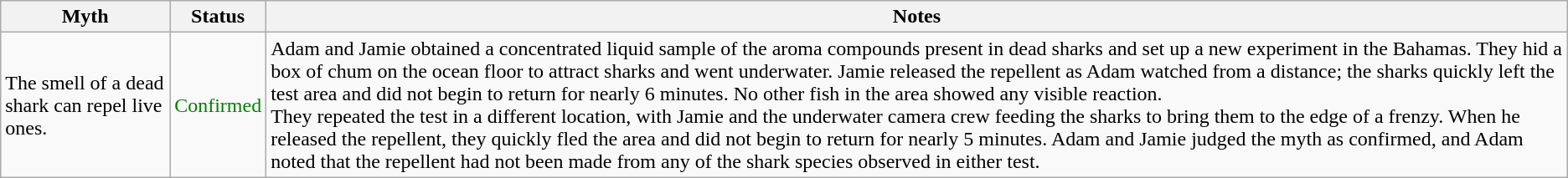<table class="wikitable plainrowheaders">
<tr>
<th scope"col">Myth</th>
<th scope"col">Status</th>
<th scope"col">Notes</th>
</tr>
<tr>
<td scope"row">The smell of a dead shark can repel live ones.</td>
<td style="color:green">Confirmed</td>
<td>Adam and Jamie obtained a concentrated liquid sample of the aroma compounds present in dead sharks and set up a new experiment in the Bahamas. They hid a box of chum on the ocean floor to attract sharks and went underwater. Jamie released the repellent as Adam watched from a distance; the sharks quickly left the test area and did not begin to return for nearly 6 minutes. No other fish in the area showed any visible reaction.<br>They repeated the test in a different location, with Jamie and the underwater camera crew feeding the sharks to bring them to the edge of a frenzy. When he released the repellent, they quickly fled the area and did not begin to return for nearly 5 minutes. Adam and Jamie judged the myth as confirmed, and Adam noted that the repellent had not been made from any of the shark species observed in either test.</td>
</tr>
</table>
